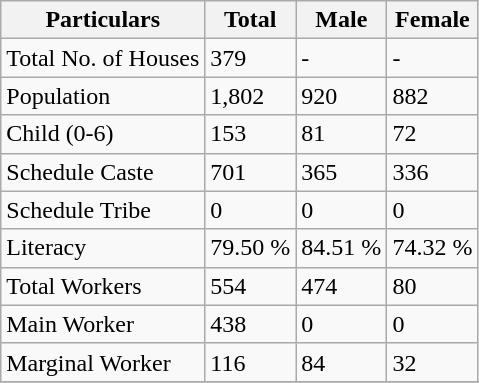<table class="wikitable sortable">
<tr>
<th>Particulars</th>
<th>Total</th>
<th>Male</th>
<th>Female</th>
</tr>
<tr>
<td>Total No. of Houses</td>
<td>379</td>
<td>-</td>
<td>-</td>
</tr>
<tr>
<td>Population</td>
<td>1,802</td>
<td>920</td>
<td>882</td>
</tr>
<tr>
<td>Child (0-6)</td>
<td>153</td>
<td>81</td>
<td>72</td>
</tr>
<tr>
<td>Schedule Caste</td>
<td>701</td>
<td>365</td>
<td>336</td>
</tr>
<tr>
<td>Schedule Tribe</td>
<td>0</td>
<td>0</td>
<td>0</td>
</tr>
<tr>
<td>Literacy</td>
<td>79.50 %</td>
<td>84.51 %</td>
<td>74.32 %</td>
</tr>
<tr>
<td>Total Workers</td>
<td>554</td>
<td>474</td>
<td>80</td>
</tr>
<tr>
<td>Main Worker</td>
<td>438</td>
<td>0</td>
<td>0</td>
</tr>
<tr>
<td>Marginal Worker</td>
<td>116</td>
<td>84</td>
<td>32</td>
</tr>
<tr>
</tr>
</table>
